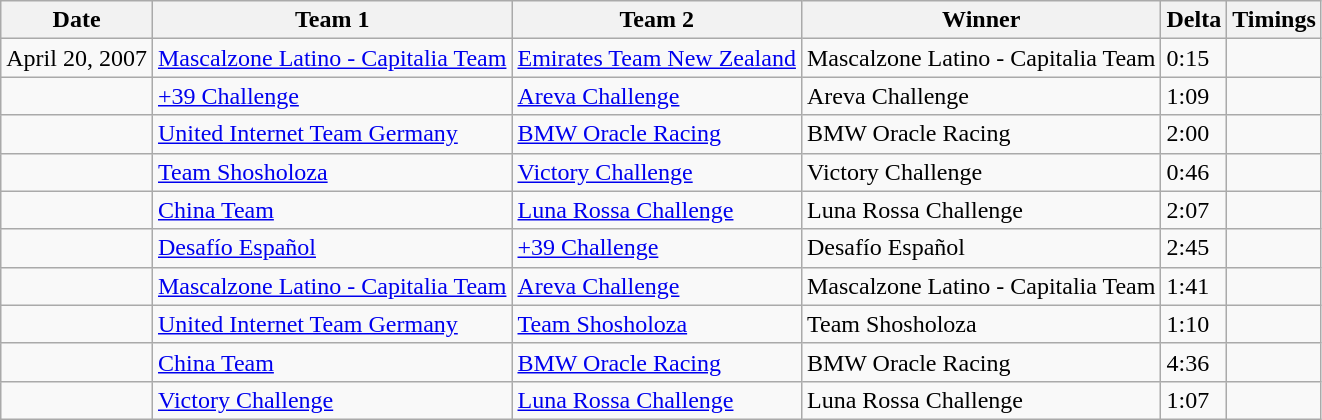<table class="wikitable">
<tr>
<th>Date</th>
<th>Team 1 </th>
<th>Team 2 </th>
<th>Winner</th>
<th>Delta</th>
<th>Timings</th>
</tr>
<tr>
<td>April 20, 2007</td>
<td><a href='#'>Mascalzone Latino - Capitalia Team</a></td>
<td><a href='#'>Emirates Team New Zealand</a></td>
<td>Mascalzone Latino - Capitalia Team</td>
<td>0:15</td>
<td></td>
</tr>
<tr>
<td></td>
<td><a href='#'>+39 Challenge</a></td>
<td><a href='#'>Areva Challenge</a></td>
<td>Areva Challenge</td>
<td>1:09</td>
<td></td>
</tr>
<tr>
<td></td>
<td><a href='#'>United Internet Team Germany</a></td>
<td><a href='#'>BMW Oracle Racing</a></td>
<td>BMW Oracle Racing</td>
<td>2:00</td>
<td></td>
</tr>
<tr>
<td></td>
<td><a href='#'>Team Shosholoza</a></td>
<td><a href='#'>Victory Challenge</a></td>
<td>Victory Challenge</td>
<td>0:46</td>
<td></td>
</tr>
<tr>
<td></td>
<td><a href='#'>China Team</a></td>
<td><a href='#'>Luna Rossa Challenge</a></td>
<td>Luna Rossa Challenge</td>
<td>2:07</td>
<td></td>
</tr>
<tr>
<td></td>
<td><a href='#'>Desafío Español</a></td>
<td><a href='#'>+39 Challenge</a></td>
<td>Desafío Español</td>
<td>2:45</td>
<td></td>
</tr>
<tr>
<td></td>
<td><a href='#'>Mascalzone Latino - Capitalia Team</a></td>
<td><a href='#'>Areva Challenge</a></td>
<td>Mascalzone Latino - Capitalia Team</td>
<td>1:41</td>
<td></td>
</tr>
<tr>
<td></td>
<td><a href='#'>United Internet Team Germany</a></td>
<td><a href='#'>Team Shosholoza</a></td>
<td>Team Shosholoza</td>
<td>1:10</td>
<td></td>
</tr>
<tr>
<td></td>
<td><a href='#'>China Team</a></td>
<td><a href='#'>BMW Oracle Racing</a></td>
<td>BMW Oracle Racing</td>
<td>4:36</td>
<td></td>
</tr>
<tr>
<td></td>
<td><a href='#'>Victory Challenge</a></td>
<td><a href='#'>Luna Rossa Challenge</a></td>
<td>Luna Rossa Challenge</td>
<td>1:07</td>
<td></td>
</tr>
</table>
